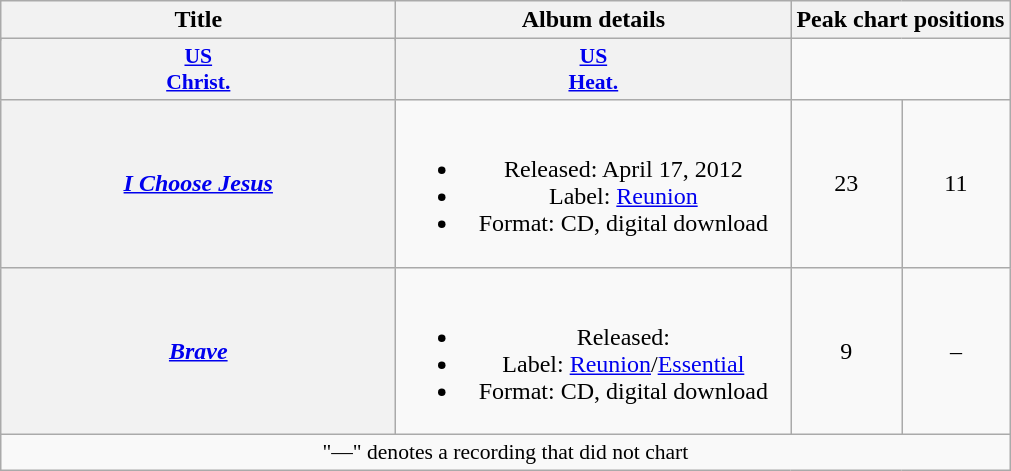<table class="wikitable plainrowheaders" style="text-align:center;">
<tr>
<th scope="col" rowspan="2" style="width:16em;">Title</th>
<th scope="col" rowspan="2" style="width:16em;">Album details</th>
<th scope="col" colspan="2">Peak chart positions</th>
</tr>
<tr>
</tr>
<tr>
<th style="width:3em; font-size:90%"><a href='#'>US<br>Christ.</a><br></th>
<th style="width:3em; font-size:90%"><a href='#'>US<br>Heat.</a><br></th>
</tr>
<tr>
<th scope="row"><em><a href='#'>I Choose Jesus</a></em></th>
<td><br><ul><li>Released: April 17, 2012</li><li>Label: <a href='#'>Reunion</a></li><li>Format: CD, digital download</li></ul></td>
<td>23</td>
<td>11</td>
</tr>
<tr>
<th scope="row"><em><a href='#'>Brave</a></em></th>
<td><br><ul><li>Released: </li><li>Label: <a href='#'>Reunion</a>/<a href='#'>Essential</a></li><li>Format: CD, digital download</li></ul></td>
<td>9</td>
<td>–</td>
</tr>
<tr>
<td colspan="4" style="font-size:90%">"—" denotes a recording that did not chart</td>
</tr>
</table>
